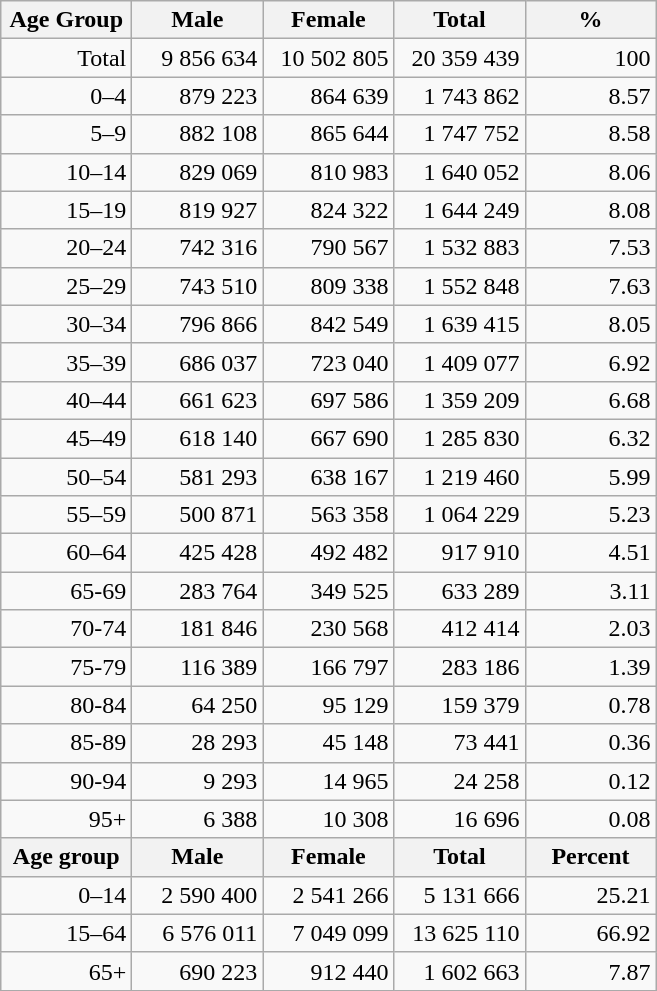<table class="wikitable">
<tr>
<th width="80pt">Age Group</th>
<th width="80pt">Male</th>
<th width="80pt">Female</th>
<th width="80pt">Total</th>
<th width="80pt">%</th>
</tr>
<tr>
<td align="right">Total</td>
<td align="right">9 856 634</td>
<td align="right">10 502 805</td>
<td align="right">20 359 439</td>
<td align="right">100</td>
</tr>
<tr>
<td align="right">0–4</td>
<td align="right">879 223</td>
<td align="right">864 639</td>
<td align="right">1 743 862</td>
<td align="right">8.57</td>
</tr>
<tr>
<td align="right">5–9</td>
<td align="right">882 108</td>
<td align="right">865 644</td>
<td align="right">1 747 752</td>
<td align="right">8.58</td>
</tr>
<tr>
<td align="right">10–14</td>
<td align="right">829 069</td>
<td align="right">810 983</td>
<td align="right">1 640 052</td>
<td align="right">8.06</td>
</tr>
<tr>
<td align="right">15–19</td>
<td align="right">819 927</td>
<td align="right">824 322</td>
<td align="right">1 644 249</td>
<td align="right">8.08</td>
</tr>
<tr>
<td align="right">20–24</td>
<td align="right">742 316</td>
<td align="right">790 567</td>
<td align="right">1 532 883</td>
<td align="right">7.53</td>
</tr>
<tr>
<td align="right">25–29</td>
<td align="right">743 510</td>
<td align="right">809 338</td>
<td align="right">1 552 848</td>
<td align="right">7.63</td>
</tr>
<tr>
<td align="right">30–34</td>
<td align="right">796 866</td>
<td align="right">842 549</td>
<td align="right">1 639 415</td>
<td align="right">8.05</td>
</tr>
<tr>
<td align="right">35–39</td>
<td align="right">686 037</td>
<td align="right">723 040</td>
<td align="right">1 409 077</td>
<td align="right">6.92</td>
</tr>
<tr>
<td align="right">40–44</td>
<td align="right">661 623</td>
<td align="right">697 586</td>
<td align="right">1 359 209</td>
<td align="right">6.68</td>
</tr>
<tr>
<td align="right">45–49</td>
<td align="right">618 140</td>
<td align="right">667 690</td>
<td align="right">1 285 830</td>
<td align="right">6.32</td>
</tr>
<tr>
<td align="right">50–54</td>
<td align="right">581 293</td>
<td align="right">638 167</td>
<td align="right">1 219 460</td>
<td align="right">5.99</td>
</tr>
<tr>
<td align="right">55–59</td>
<td align="right">500 871</td>
<td align="right">563 358</td>
<td align="right">1 064 229</td>
<td align="right">5.23</td>
</tr>
<tr>
<td align="right">60–64</td>
<td align="right">425 428</td>
<td align="right">492 482</td>
<td align="right">917 910</td>
<td align="right">4.51</td>
</tr>
<tr>
<td align="right">65-69</td>
<td align="right">283 764</td>
<td align="right">349 525</td>
<td align="right">633 289</td>
<td align="right">3.11</td>
</tr>
<tr>
<td align="right">70-74</td>
<td align="right">181 846</td>
<td align="right">230 568</td>
<td align="right">412 414</td>
<td align="right">2.03</td>
</tr>
<tr>
<td align="right">75-79</td>
<td align="right">116 389</td>
<td align="right">166 797</td>
<td align="right">283 186</td>
<td align="right">1.39</td>
</tr>
<tr>
<td align="right">80-84</td>
<td align="right">64 250</td>
<td align="right">95 129</td>
<td align="right">159 379</td>
<td align="right">0.78</td>
</tr>
<tr>
<td align="right">85-89</td>
<td align="right">28 293</td>
<td align="right">45 148</td>
<td align="right">73 441</td>
<td align="right">0.36</td>
</tr>
<tr>
<td align="right">90-94</td>
<td align="right">9 293</td>
<td align="right">14 965</td>
<td align="right">24 258</td>
<td align="right">0.12</td>
</tr>
<tr>
<td align="right">95+</td>
<td align="right">6 388</td>
<td align="right">10 308</td>
<td align="right">16 696</td>
<td align="right">0.08</td>
</tr>
<tr>
<th width="50">Age group</th>
<th width="80pt">Male</th>
<th width="80">Female</th>
<th width="80">Total</th>
<th width="50">Percent</th>
</tr>
<tr>
<td align="right">0–14</td>
<td align="right">2 590 400</td>
<td align="right">2 541 266</td>
<td align="right">5 131 666</td>
<td align="right">25.21</td>
</tr>
<tr>
<td align="right">15–64</td>
<td align="right">6 576 011</td>
<td align="right">7 049 099</td>
<td align="right">13 625 110</td>
<td align="right">66.92</td>
</tr>
<tr>
<td align="right">65+</td>
<td align="right">690 223</td>
<td align="right">912 440</td>
<td align="right">1 602 663</td>
<td align="right">7.87</td>
</tr>
<tr>
</tr>
</table>
